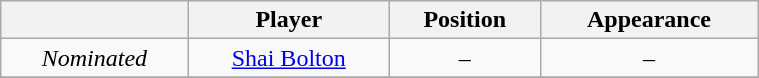<table class="wikitable" style="text-align:center; font-size:100%; width:40%;">
<tr>
<th></th>
<th>Player</th>
<th>Position</th>
<th>Appearance</th>
</tr>
<tr>
<td><em>Nominated</em></td>
<td><a href='#'>Shai Bolton</a></td>
<td>–</td>
<td>–</td>
</tr>
<tr>
</tr>
</table>
